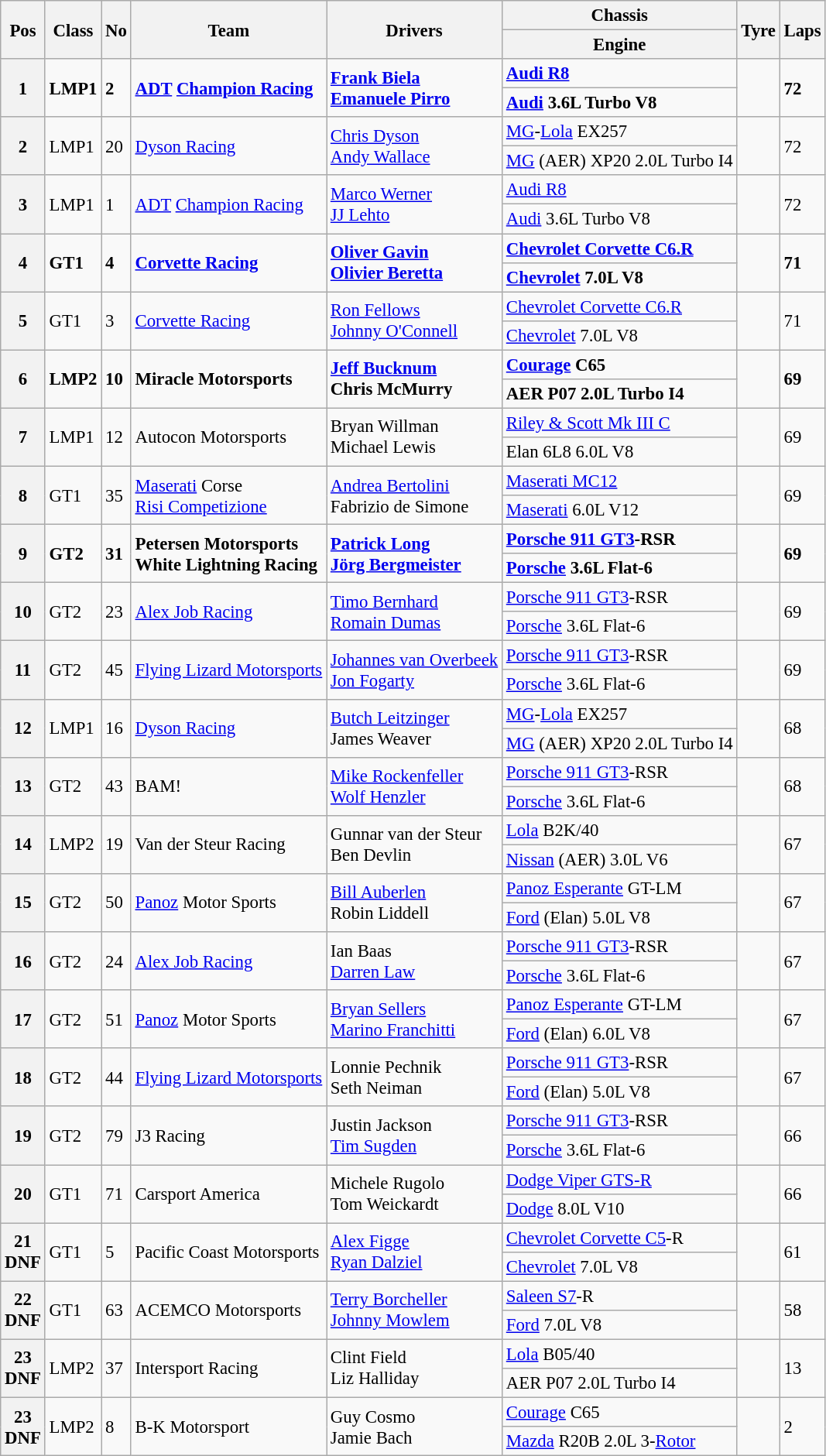<table class="wikitable" style="font-size: 95%;">
<tr>
<th rowspan=2>Pos</th>
<th rowspan=2>Class</th>
<th rowspan=2>No</th>
<th rowspan=2>Team</th>
<th rowspan=2>Drivers</th>
<th>Chassis</th>
<th rowspan=2>Tyre</th>
<th rowspan=2>Laps</th>
</tr>
<tr>
<th>Engine</th>
</tr>
<tr style="font-weight:bold">
<th rowspan=2>1</th>
<td rowspan=2>LMP1</td>
<td rowspan=2>2</td>
<td rowspan=2> <a href='#'>ADT</a> <a href='#'>Champion Racing</a></td>
<td rowspan=2> <a href='#'>Frank Biela</a><br> <a href='#'>Emanuele Pirro</a></td>
<td><a href='#'>Audi R8</a></td>
<td rowspan=2></td>
<td rowspan=2>72</td>
</tr>
<tr style="font-weight:bold">
<td><a href='#'>Audi</a> 3.6L Turbo V8</td>
</tr>
<tr>
<th rowspan=2>2</th>
<td rowspan=2>LMP1</td>
<td rowspan=2>20</td>
<td rowspan=2> <a href='#'>Dyson Racing</a></td>
<td rowspan=2> <a href='#'>Chris Dyson</a><br> <a href='#'>Andy Wallace</a></td>
<td><a href='#'>MG</a>-<a href='#'>Lola</a> EX257</td>
<td rowspan=2></td>
<td rowspan=2>72</td>
</tr>
<tr>
<td><a href='#'>MG</a> (AER) XP20 2.0L Turbo I4</td>
</tr>
<tr>
<th rowspan=2>3</th>
<td rowspan=2>LMP1</td>
<td rowspan=2>1</td>
<td rowspan=2> <a href='#'>ADT</a> <a href='#'>Champion Racing</a></td>
<td rowspan=2> <a href='#'>Marco Werner</a><br> <a href='#'>JJ Lehto</a></td>
<td><a href='#'>Audi R8</a></td>
<td rowspan=2></td>
<td rowspan=2>72</td>
</tr>
<tr>
<td><a href='#'>Audi</a> 3.6L Turbo V8</td>
</tr>
<tr style="font-weight:bold">
<th rowspan=2>4</th>
<td rowspan=2>GT1</td>
<td rowspan=2>4</td>
<td rowspan=2> <a href='#'>Corvette Racing</a></td>
<td rowspan=2> <a href='#'>Oliver Gavin</a><br> <a href='#'>Olivier Beretta</a></td>
<td><a href='#'>Chevrolet Corvette C6.R</a></td>
<td rowspan=2></td>
<td rowspan=2>71</td>
</tr>
<tr style="font-weight:bold">
<td><a href='#'>Chevrolet</a> 7.0L V8</td>
</tr>
<tr>
<th rowspan=2>5</th>
<td rowspan=2>GT1</td>
<td rowspan=2>3</td>
<td rowspan=2> <a href='#'>Corvette Racing</a></td>
<td rowspan=2> <a href='#'>Ron Fellows</a><br> <a href='#'>Johnny O'Connell</a></td>
<td><a href='#'>Chevrolet Corvette C6.R</a></td>
<td rowspan=2></td>
<td rowspan=2>71</td>
</tr>
<tr>
<td><a href='#'>Chevrolet</a> 7.0L V8</td>
</tr>
<tr style="font-weight:bold">
<th rowspan=2>6</th>
<td rowspan=2>LMP2</td>
<td rowspan=2>10</td>
<td rowspan=2> Miracle Motorsports</td>
<td rowspan=2> <a href='#'>Jeff Bucknum</a><br> Chris McMurry</td>
<td><a href='#'>Courage</a> C65</td>
<td rowspan=2></td>
<td rowspan=2>69</td>
</tr>
<tr style="font-weight:bold">
<td>AER P07 2.0L Turbo I4</td>
</tr>
<tr>
<th rowspan=2>7</th>
<td rowspan=2>LMP1</td>
<td rowspan=2>12</td>
<td rowspan=2> Autocon Motorsports</td>
<td rowspan=2> Bryan Willman<br> Michael Lewis</td>
<td><a href='#'>Riley & Scott Mk III C</a></td>
<td rowspan=2></td>
<td rowspan=2>69</td>
</tr>
<tr>
<td>Elan 6L8 6.0L V8</td>
</tr>
<tr>
<th rowspan=2>8</th>
<td rowspan=2>GT1</td>
<td rowspan=2>35</td>
<td rowspan=2> <a href='#'>Maserati</a> Corse<br> <a href='#'>Risi Competizione</a></td>
<td rowspan=2> <a href='#'>Andrea Bertolini</a><br> Fabrizio de Simone</td>
<td><a href='#'>Maserati MC12</a></td>
<td rowspan=2></td>
<td rowspan=2>69</td>
</tr>
<tr>
<td><a href='#'>Maserati</a> 6.0L V12</td>
</tr>
<tr style="font-weight:bold">
<th rowspan=2>9</th>
<td rowspan=2>GT2</td>
<td rowspan=2>31</td>
<td rowspan=2> Petersen Motorsports<br> White Lightning Racing</td>
<td rowspan=2> <a href='#'>Patrick Long</a><br> <a href='#'>Jörg Bergmeister</a></td>
<td><a href='#'>Porsche 911 GT3</a>-RSR</td>
<td rowspan=2></td>
<td rowspan=2>69</td>
</tr>
<tr style="font-weight:bold">
<td><a href='#'>Porsche</a> 3.6L Flat-6</td>
</tr>
<tr>
<th rowspan=2>10</th>
<td rowspan=2>GT2</td>
<td rowspan=2>23</td>
<td rowspan=2> <a href='#'>Alex Job Racing</a></td>
<td rowspan=2> <a href='#'>Timo Bernhard</a><br> <a href='#'>Romain Dumas</a></td>
<td><a href='#'>Porsche 911 GT3</a>-RSR</td>
<td rowspan=2></td>
<td rowspan=2>69</td>
</tr>
<tr>
<td><a href='#'>Porsche</a> 3.6L Flat-6</td>
</tr>
<tr>
<th rowspan=2>11</th>
<td rowspan=2>GT2</td>
<td rowspan=2>45</td>
<td rowspan=2> <a href='#'>Flying Lizard Motorsports</a></td>
<td rowspan=2> <a href='#'>Johannes van Overbeek</a><br> <a href='#'>Jon Fogarty</a></td>
<td><a href='#'>Porsche 911 GT3</a>-RSR</td>
<td rowspan=2></td>
<td rowspan=2>69</td>
</tr>
<tr>
<td><a href='#'>Porsche</a> 3.6L Flat-6</td>
</tr>
<tr>
<th rowspan=2>12</th>
<td rowspan=2>LMP1</td>
<td rowspan=2>16</td>
<td rowspan=2> <a href='#'>Dyson Racing</a></td>
<td rowspan=2> <a href='#'>Butch Leitzinger</a><br> James Weaver</td>
<td><a href='#'>MG</a>-<a href='#'>Lola</a> EX257</td>
<td rowspan=2></td>
<td rowspan=2>68</td>
</tr>
<tr>
<td><a href='#'>MG</a> (AER) XP20 2.0L Turbo I4</td>
</tr>
<tr>
<th rowspan=2>13</th>
<td rowspan=2>GT2</td>
<td rowspan=2>43</td>
<td rowspan=2> BAM!</td>
<td rowspan=2> <a href='#'>Mike Rockenfeller</a><br> <a href='#'>Wolf Henzler</a></td>
<td><a href='#'>Porsche 911 GT3</a>-RSR</td>
<td rowspan=2></td>
<td rowspan=2>68</td>
</tr>
<tr>
<td><a href='#'>Porsche</a> 3.6L Flat-6</td>
</tr>
<tr>
<th rowspan=2>14</th>
<td rowspan=2>LMP2</td>
<td rowspan=2>19</td>
<td rowspan=2> Van der Steur Racing</td>
<td rowspan=2> Gunnar van der Steur<br> Ben Devlin</td>
<td><a href='#'>Lola</a> B2K/40</td>
<td rowspan=2></td>
<td rowspan=2>67</td>
</tr>
<tr>
<td><a href='#'>Nissan</a> (AER) 3.0L V6</td>
</tr>
<tr>
<th rowspan=2>15</th>
<td rowspan=2>GT2</td>
<td rowspan=2>50</td>
<td rowspan=2> <a href='#'>Panoz</a> Motor Sports</td>
<td rowspan=2> <a href='#'>Bill Auberlen</a><br> Robin Liddell</td>
<td><a href='#'>Panoz Esperante</a> GT-LM</td>
<td rowspan=2></td>
<td rowspan=2>67</td>
</tr>
<tr>
<td><a href='#'>Ford</a> (Elan) 5.0L V8</td>
</tr>
<tr>
<th rowspan=2>16</th>
<td rowspan=2>GT2</td>
<td rowspan=2>24</td>
<td rowspan=2> <a href='#'>Alex Job Racing</a></td>
<td rowspan=2> Ian Baas<br> <a href='#'>Darren Law</a></td>
<td><a href='#'>Porsche 911 GT3</a>-RSR</td>
<td rowspan=2></td>
<td rowspan=2>67</td>
</tr>
<tr>
<td><a href='#'>Porsche</a> 3.6L Flat-6</td>
</tr>
<tr>
<th rowspan=2>17</th>
<td rowspan=2>GT2</td>
<td rowspan=2>51</td>
<td rowspan=2> <a href='#'>Panoz</a> Motor Sports</td>
<td rowspan=2> <a href='#'>Bryan Sellers</a><br> <a href='#'>Marino Franchitti</a></td>
<td><a href='#'>Panoz Esperante</a> GT-LM</td>
<td rowspan=2></td>
<td rowspan=2>67</td>
</tr>
<tr>
<td><a href='#'>Ford</a> (Elan) 6.0L V8</td>
</tr>
<tr>
<th rowspan=2>18</th>
<td rowspan=2>GT2</td>
<td rowspan=2>44</td>
<td rowspan=2> <a href='#'>Flying Lizard Motorsports</a></td>
<td rowspan=2> Lonnie Pechnik<br> Seth Neiman</td>
<td><a href='#'>Porsche 911 GT3</a>-RSR</td>
<td rowspan=2></td>
<td rowspan=2>67</td>
</tr>
<tr>
<td><a href='#'>Ford</a> (Elan) 5.0L V8</td>
</tr>
<tr>
<th rowspan=2>19</th>
<td rowspan=2>GT2</td>
<td rowspan=2>79</td>
<td rowspan=2> J3 Racing</td>
<td rowspan=2> Justin Jackson<br> <a href='#'>Tim Sugden</a></td>
<td><a href='#'>Porsche 911 GT3</a>-RSR</td>
<td rowspan=2></td>
<td rowspan=2>66</td>
</tr>
<tr>
<td><a href='#'>Porsche</a> 3.6L Flat-6</td>
</tr>
<tr>
<th rowspan=2>20</th>
<td rowspan=2>GT1</td>
<td rowspan=2>71</td>
<td rowspan=2> Carsport America</td>
<td rowspan=2> Michele Rugolo<br> Tom Weickardt</td>
<td><a href='#'>Dodge Viper GTS-R</a></td>
<td rowspan=2></td>
<td rowspan=2>66</td>
</tr>
<tr>
<td><a href='#'>Dodge</a> 8.0L V10</td>
</tr>
<tr>
<th rowspan=2>21<br>DNF</th>
<td rowspan=2>GT1</td>
<td rowspan=2>5</td>
<td rowspan=2> Pacific Coast Motorsports</td>
<td rowspan=2> <a href='#'>Alex Figge</a><br> <a href='#'>Ryan Dalziel</a></td>
<td><a href='#'>Chevrolet Corvette C5</a>-R</td>
<td rowspan=2></td>
<td rowspan=2>61</td>
</tr>
<tr>
<td><a href='#'>Chevrolet</a> 7.0L V8</td>
</tr>
<tr>
<th rowspan=2>22<br>DNF</th>
<td rowspan=2>GT1</td>
<td rowspan=2>63</td>
<td rowspan=2> ACEMCO Motorsports</td>
<td rowspan=2> <a href='#'>Terry Borcheller</a><br> <a href='#'>Johnny Mowlem</a></td>
<td><a href='#'>Saleen S7</a>-R</td>
<td rowspan=2></td>
<td rowspan=2>58</td>
</tr>
<tr>
<td><a href='#'>Ford</a> 7.0L V8</td>
</tr>
<tr>
<th rowspan=2>23<br>DNF</th>
<td rowspan=2>LMP2</td>
<td rowspan=2>37</td>
<td rowspan=2> Intersport Racing</td>
<td rowspan=2> Clint Field<br> Liz Halliday</td>
<td><a href='#'>Lola</a> B05/40</td>
<td rowspan=2></td>
<td rowspan=2>13</td>
</tr>
<tr>
<td>AER P07 2.0L Turbo I4</td>
</tr>
<tr>
<th rowspan=2>23<br>DNF</th>
<td rowspan=2>LMP2</td>
<td rowspan=2>8</td>
<td rowspan=2> B-K Motorsport</td>
<td rowspan=2> Guy Cosmo<br> Jamie Bach</td>
<td><a href='#'>Courage</a> C65</td>
<td rowspan=2></td>
<td rowspan=2>2</td>
</tr>
<tr>
<td><a href='#'>Mazda</a> R20B 2.0L 3-<a href='#'>Rotor</a></td>
</tr>
</table>
